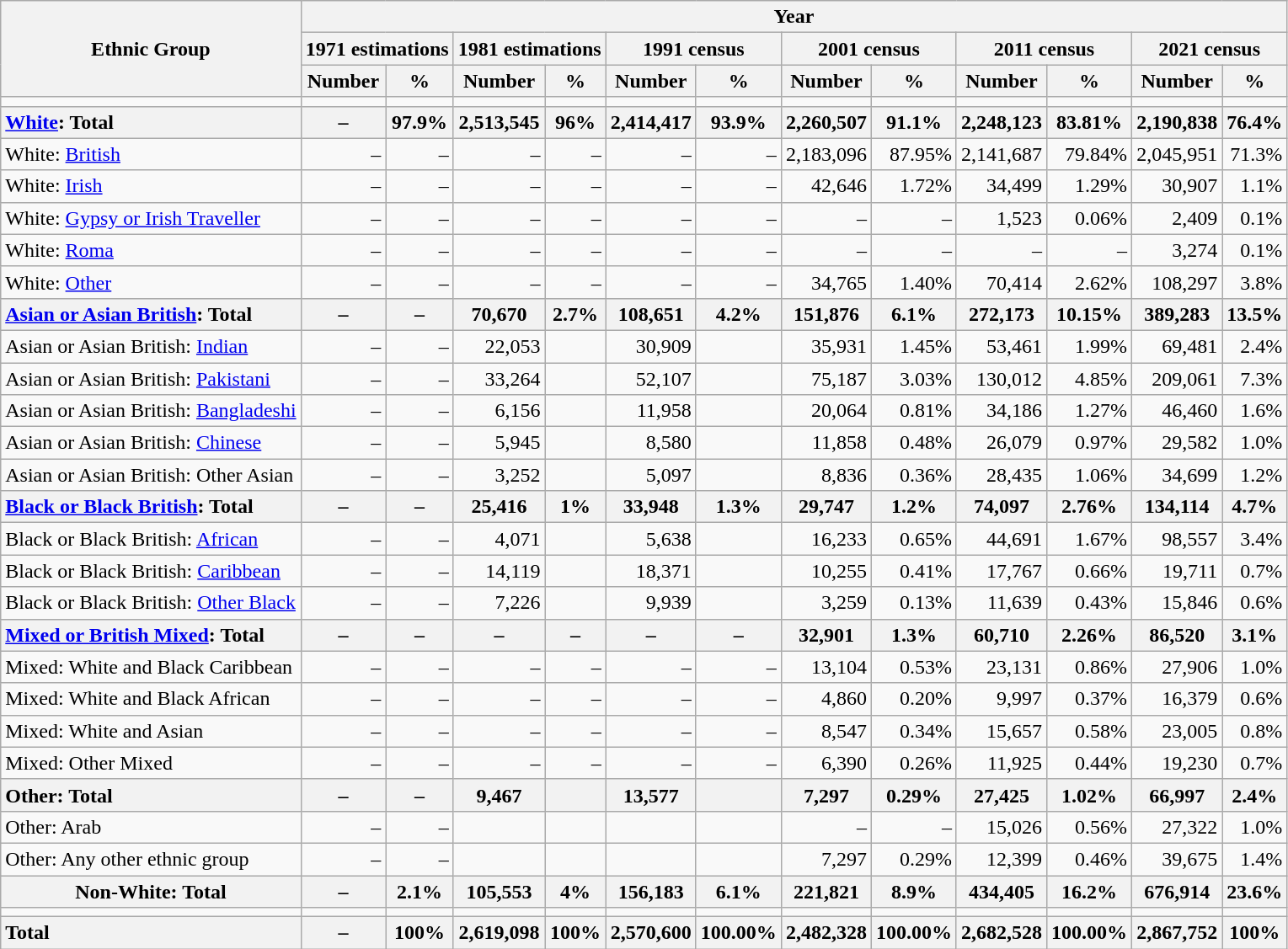<table class="wikitable sortable" style="text-align:right">
<tr>
<th rowspan="3">Ethnic Group</th>
<th colspan="12">Year</th>
</tr>
<tr>
<th colspan="2">1971 estimations</th>
<th colspan="2">1981 estimations</th>
<th colspan="2">1991 census</th>
<th colspan="2">2001 census</th>
<th colspan="2">2011 census</th>
<th colspan="2">2021 census</th>
</tr>
<tr>
<th>Number</th>
<th>%</th>
<th>Number</th>
<th>%</th>
<th>Number</th>
<th>%</th>
<th>Number</th>
<th>%</th>
<th>Number</th>
<th>%</th>
<th>Number</th>
<th>%</th>
</tr>
<tr>
<td></td>
<td></td>
<td></td>
<td></td>
<td></td>
<td></td>
<td></td>
<td></td>
<td></td>
<td></td>
<td></td>
<td></td>
<td></td>
</tr>
<tr>
<th style="text-align:left"><a href='#'>White</a>: Total</th>
<th>–</th>
<th>97.9%</th>
<th>2,513,545</th>
<th>96%</th>
<th>2,414,417</th>
<th>93.9%</th>
<th>2,260,507</th>
<th>91.1%</th>
<th>2,248,123</th>
<th>83.81%</th>
<th>2,190,838</th>
<th>76.4%</th>
</tr>
<tr>
<td style="text-align:left">White: <a href='#'>British</a></td>
<td>–</td>
<td>–</td>
<td>–</td>
<td>–</td>
<td>–</td>
<td>–</td>
<td>2,183,096</td>
<td>87.95%</td>
<td>2,141,687</td>
<td>79.84%</td>
<td>2,045,951</td>
<td>71.3%</td>
</tr>
<tr>
<td style="text-align:left">White: <a href='#'>Irish</a></td>
<td>–</td>
<td>–</td>
<td>–</td>
<td>–</td>
<td>–</td>
<td>–</td>
<td>42,646</td>
<td>1.72%</td>
<td>34,499</td>
<td>1.29%</td>
<td>30,907</td>
<td>1.1%</td>
</tr>
<tr>
<td style="text-align:left">White: <a href='#'>Gypsy or Irish Traveller</a></td>
<td>–</td>
<td>–</td>
<td>–</td>
<td>–</td>
<td>–</td>
<td>–</td>
<td>–</td>
<td>–</td>
<td>1,523</td>
<td>0.06%</td>
<td>2,409</td>
<td>0.1%</td>
</tr>
<tr>
<td style="text-align:left">White: <a href='#'>Roma</a></td>
<td>–</td>
<td>–</td>
<td>–</td>
<td>–</td>
<td>–</td>
<td>–</td>
<td>–</td>
<td>–</td>
<td>–</td>
<td>–</td>
<td>3,274</td>
<td>0.1%</td>
</tr>
<tr>
<td style="text-align:left">White: <a href='#'>Other</a></td>
<td>–</td>
<td>–</td>
<td>–</td>
<td>–</td>
<td>–</td>
<td>–</td>
<td>34,765</td>
<td>1.40%</td>
<td>70,414</td>
<td>2.62%</td>
<td>108,297</td>
<td>3.8%</td>
</tr>
<tr>
<th style="text-align:left"><a href='#'>Asian or Asian British</a>: Total</th>
<th>–</th>
<th>–</th>
<th>70,670</th>
<th>2.7%</th>
<th>108,651</th>
<th>4.2%</th>
<th>151,876</th>
<th>6.1%</th>
<th>272,173</th>
<th>10.15%</th>
<th>389,283</th>
<th>13.5%</th>
</tr>
<tr>
<td style="text-align:left">Asian or Asian British: <a href='#'>Indian</a></td>
<td>–</td>
<td>–</td>
<td>22,053</td>
<td></td>
<td>30,909</td>
<td></td>
<td>35,931</td>
<td>1.45%</td>
<td>53,461</td>
<td>1.99%</td>
<td>69,481</td>
<td>2.4%</td>
</tr>
<tr>
<td style="text-align:left">Asian or Asian British: <a href='#'>Pakistani</a></td>
<td>–</td>
<td>–</td>
<td>33,264</td>
<td></td>
<td>52,107</td>
<td></td>
<td>75,187</td>
<td>3.03%</td>
<td>130,012</td>
<td>4.85%</td>
<td>209,061</td>
<td>7.3%</td>
</tr>
<tr>
<td style="text-align:left">Asian or Asian British: <a href='#'>Bangladeshi</a></td>
<td>–</td>
<td>–</td>
<td>6,156</td>
<td></td>
<td>11,958</td>
<td></td>
<td>20,064</td>
<td>0.81%</td>
<td>34,186</td>
<td>1.27%</td>
<td>46,460</td>
<td>1.6%</td>
</tr>
<tr>
<td style="text-align:left">Asian or Asian British: <a href='#'>Chinese</a></td>
<td>–</td>
<td>–</td>
<td>5,945</td>
<td></td>
<td>8,580</td>
<td></td>
<td>11,858</td>
<td>0.48%</td>
<td>26,079</td>
<td>0.97%</td>
<td>29,582</td>
<td>1.0%</td>
</tr>
<tr>
<td style="text-align:left">Asian or Asian British: Other Asian</td>
<td>–</td>
<td>–</td>
<td>3,252</td>
<td></td>
<td>5,097</td>
<td></td>
<td>8,836</td>
<td>0.36%</td>
<td>28,435</td>
<td>1.06%</td>
<td>34,699</td>
<td>1.2%</td>
</tr>
<tr>
<th style="text-align:left"><a href='#'>Black or Black British</a>: Total</th>
<th>–</th>
<th>–</th>
<th>25,416</th>
<th>1%</th>
<th>33,948</th>
<th>1.3%</th>
<th>29,747</th>
<th>1.2%</th>
<th>74,097</th>
<th>2.76%</th>
<th>134,114</th>
<th>4.7%</th>
</tr>
<tr>
<td style="text-align:left">Black or Black British: <a href='#'>African</a></td>
<td>–</td>
<td>–</td>
<td>4,071</td>
<td></td>
<td>5,638</td>
<td></td>
<td>16,233</td>
<td>0.65%</td>
<td>44,691</td>
<td>1.67%</td>
<td>98,557</td>
<td>3.4%</td>
</tr>
<tr>
<td style="text-align:left">Black or Black British: <a href='#'>Caribbean</a></td>
<td>–</td>
<td>–</td>
<td>14,119</td>
<td></td>
<td>18,371</td>
<td></td>
<td>10,255</td>
<td>0.41%</td>
<td>17,767</td>
<td>0.66%</td>
<td>19,711</td>
<td>0.7%</td>
</tr>
<tr>
<td style="text-align:left">Black or Black British: <a href='#'>Other Black</a></td>
<td>–</td>
<td>–</td>
<td>7,226</td>
<td></td>
<td>9,939</td>
<td></td>
<td>3,259</td>
<td>0.13%</td>
<td>11,639</td>
<td>0.43%</td>
<td>15,846</td>
<td>0.6%</td>
</tr>
<tr>
<th style="text-align:left"><a href='#'>Mixed or British Mixed</a>: Total</th>
<th>–</th>
<th>–</th>
<th>–</th>
<th>–</th>
<th>–</th>
<th>–</th>
<th>32,901</th>
<th>1.3%</th>
<th>60,710</th>
<th>2.26%</th>
<th>86,520</th>
<th>3.1%</th>
</tr>
<tr>
<td style="text-align:left">Mixed: White and Black Caribbean</td>
<td>–</td>
<td>–</td>
<td>–</td>
<td>–</td>
<td>–</td>
<td>–</td>
<td>13,104</td>
<td>0.53%</td>
<td>23,131</td>
<td>0.86%</td>
<td>27,906</td>
<td>1.0%</td>
</tr>
<tr>
<td style="text-align:left">Mixed: White and Black African</td>
<td>–</td>
<td>–</td>
<td>–</td>
<td>–</td>
<td>–</td>
<td>–</td>
<td>4,860</td>
<td>0.20%</td>
<td>9,997</td>
<td>0.37%</td>
<td>16,379</td>
<td>0.6%</td>
</tr>
<tr>
<td style="text-align:left">Mixed: White and Asian</td>
<td>–</td>
<td>–</td>
<td>–</td>
<td>–</td>
<td>–</td>
<td>–</td>
<td>8,547</td>
<td>0.34%</td>
<td>15,657</td>
<td>0.58%</td>
<td>23,005</td>
<td>0.8%</td>
</tr>
<tr>
<td style="text-align:left">Mixed: Other Mixed</td>
<td>–</td>
<td>–</td>
<td>–</td>
<td>–</td>
<td>–</td>
<td>–</td>
<td>6,390</td>
<td>0.26%</td>
<td>11,925</td>
<td>0.44%</td>
<td>19,230</td>
<td>0.7%</td>
</tr>
<tr>
<th style="text-align:left">Other: Total</th>
<th>–</th>
<th>–</th>
<th>9,467</th>
<th></th>
<th>13,577</th>
<th></th>
<th>7,297</th>
<th>0.29%</th>
<th>27,425</th>
<th>1.02%</th>
<th>66,997</th>
<th>2.4%</th>
</tr>
<tr>
<td style="text-align:left">Other: Arab</td>
<td>–</td>
<td>–</td>
<td></td>
<td></td>
<td></td>
<td></td>
<td>–</td>
<td>–</td>
<td>15,026</td>
<td>0.56%</td>
<td>27,322</td>
<td>1.0%</td>
</tr>
<tr>
<td style="text-align:left">Other: Any other ethnic group</td>
<td>–</td>
<td>–</td>
<td></td>
<td></td>
<td></td>
<td></td>
<td>7,297</td>
<td>0.29%</td>
<td>12,399</td>
<td>0.46%</td>
<td>39,675</td>
<td>1.4%</td>
</tr>
<tr>
<th>Non-White: Total</th>
<th>–</th>
<th>2.1%</th>
<th>105,553</th>
<th>4%</th>
<th>156,183</th>
<th>6.1%</th>
<th>221,821</th>
<th>8.9%</th>
<th>434,405</th>
<th>16.2%</th>
<th>676,914</th>
<th>23.6%</th>
</tr>
<tr>
<td></td>
<td></td>
<td></td>
<td></td>
<td></td>
<td></td>
<td></td>
<td></td>
<td></td>
<td></td>
<td></td>
<td></td>
<td></td>
</tr>
<tr>
<th style="text-align:left">Total</th>
<th>–</th>
<th>100%</th>
<th>2,619,098</th>
<th>100%</th>
<th>2,570,600</th>
<th>100.00%</th>
<th>2,482,328</th>
<th>100.00%</th>
<th>2,682,528</th>
<th>100.00%</th>
<th>2,867,752</th>
<th>100%</th>
</tr>
</table>
